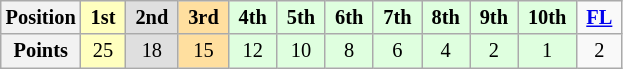<table class="wikitable" style="font-size:85%; text-align:center">
<tr>
<th>Position</th>
<td style="background:#ffffbf;"> <strong>1st</strong> </td>
<td style="background:#dfdfdf;"> <strong>2nd</strong> </td>
<td style="background:#ffdf9f;"> <strong>3rd</strong> </td>
<td style="background:#dfffdf;"> <strong>4th</strong> </td>
<td style="background:#dfffdf;"> <strong>5th</strong> </td>
<td style="background:#dfffdf;"> <strong>6th</strong> </td>
<td style="background:#dfffdf;"> <strong>7th</strong> </td>
<td style="background:#dfffdf;"> <strong>8th</strong> </td>
<td style="background:#dfffdf;"> <strong>9th</strong> </td>
<td style="background:#dfffdf;"> <strong>10th</strong> </td>
<td> <strong><a href='#'>FL</a></strong> </td>
</tr>
<tr>
<th>Points</th>
<td style="background:#ffffbf;">25</td>
<td style="background:#dfdfdf;">18</td>
<td style="background:#ffdf9f;">15</td>
<td style="background:#dfffdf;">12</td>
<td style="background:#dfffdf;">10</td>
<td style="background:#dfffdf;">8</td>
<td style="background:#dfffdf;">6</td>
<td style="background:#dfffdf;">4</td>
<td style="background:#dfffdf;">2</td>
<td style="background:#dfffdf;">1</td>
<td>2</td>
</tr>
</table>
